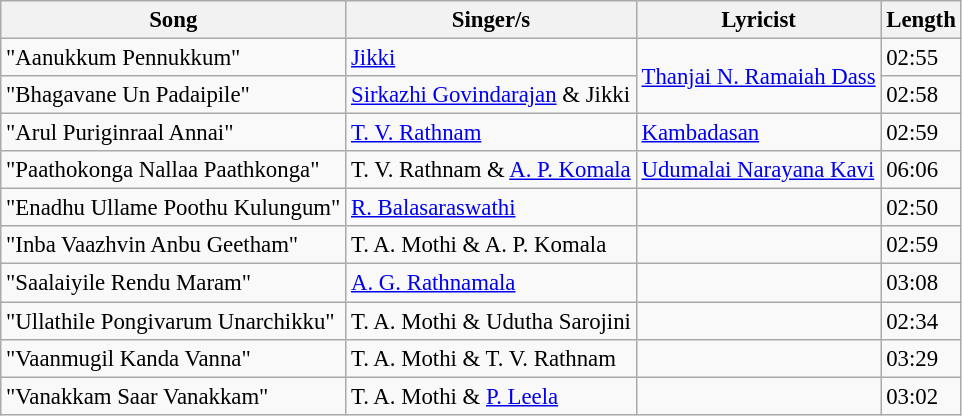<table class="wikitable" style="font-size:95%;">
<tr>
<th>Song</th>
<th>Singer/s</th>
<th>Lyricist</th>
<th>Length</th>
</tr>
<tr>
<td>"Aanukkum Pennukkum"</td>
<td><a href='#'>Jikki</a></td>
<td rowspan="2"><a href='#'>Thanjai N. Ramaiah Dass</a></td>
<td>02:55</td>
</tr>
<tr>
<td>"Bhagavane Un Padaipile"</td>
<td><a href='#'>Sirkazhi Govindarajan</a> & Jikki</td>
<td>02:58</td>
</tr>
<tr>
<td>"Arul Puriginraal Annai"</td>
<td><a href='#'>T. V. Rathnam</a></td>
<td><a href='#'>Kambadasan</a></td>
<td>02:59</td>
</tr>
<tr>
<td>"Paathokonga Nallaa Paathkonga"</td>
<td>T. V. Rathnam & <a href='#'>A. P. Komala</a></td>
<td><a href='#'>Udumalai Narayana Kavi</a></td>
<td>06:06</td>
</tr>
<tr>
<td>"Enadhu Ullame Poothu Kulungum"</td>
<td><a href='#'>R. Balasaraswathi</a></td>
<td></td>
<td>02:50</td>
</tr>
<tr>
<td>"Inba Vaazhvin Anbu Geetham"</td>
<td>T. A. Mothi & A. P. Komala</td>
<td></td>
<td>02:59</td>
</tr>
<tr>
<td>"Saalaiyile Rendu Maram"</td>
<td><a href='#'>A. G. Rathnamala</a></td>
<td></td>
<td>03:08</td>
</tr>
<tr>
<td>"Ullathile Pongivarum Unarchikku"</td>
<td>T. A. Mothi & Udutha Sarojini</td>
<td></td>
<td>02:34</td>
</tr>
<tr>
<td>"Vaanmugil Kanda Vanna"</td>
<td>T. A. Mothi & T. V. Rathnam</td>
<td></td>
<td>03:29</td>
</tr>
<tr>
<td>"Vanakkam Saar Vanakkam"</td>
<td>T. A. Mothi & <a href='#'>P. Leela</a></td>
<td></td>
<td>03:02</td>
</tr>
</table>
